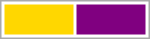<table style=" width: 100px; border: 1px solid #aaaaaa">
<tr>
<td style="background-color:gold"> </td>
<td style="background-color:purple"> </td>
</tr>
</table>
